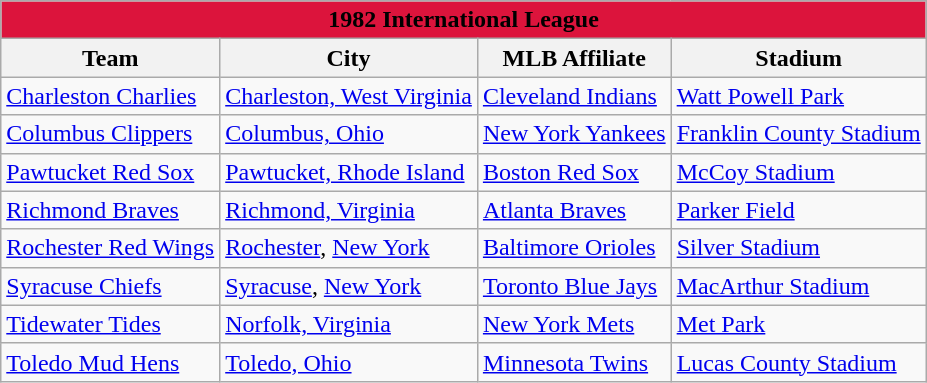<table class="wikitable" style="width:auto">
<tr>
<td bgcolor="#DC143C" align="center" colspan="7"><strong><span>1982 International League</span></strong></td>
</tr>
<tr>
<th>Team</th>
<th>City</th>
<th>MLB Affiliate</th>
<th>Stadium</th>
</tr>
<tr>
<td><a href='#'>Charleston Charlies</a></td>
<td><a href='#'>Charleston, West Virginia</a></td>
<td><a href='#'>Cleveland Indians</a></td>
<td><a href='#'>Watt Powell Park</a></td>
</tr>
<tr>
<td><a href='#'>Columbus Clippers</a></td>
<td><a href='#'>Columbus, Ohio</a></td>
<td><a href='#'>New York Yankees</a></td>
<td><a href='#'>Franklin County Stadium</a></td>
</tr>
<tr>
<td><a href='#'>Pawtucket Red Sox</a></td>
<td><a href='#'>Pawtucket, Rhode Island</a></td>
<td><a href='#'>Boston Red Sox</a></td>
<td><a href='#'>McCoy Stadium</a></td>
</tr>
<tr>
<td><a href='#'>Richmond Braves</a></td>
<td><a href='#'>Richmond, Virginia</a></td>
<td><a href='#'>Atlanta Braves</a></td>
<td><a href='#'>Parker Field</a></td>
</tr>
<tr>
<td><a href='#'>Rochester Red Wings</a></td>
<td><a href='#'>Rochester</a>, <a href='#'>New York</a></td>
<td><a href='#'>Baltimore Orioles</a></td>
<td><a href='#'>Silver Stadium</a></td>
</tr>
<tr>
<td><a href='#'>Syracuse Chiefs</a></td>
<td><a href='#'>Syracuse</a>, <a href='#'>New York</a></td>
<td><a href='#'>Toronto Blue Jays</a></td>
<td><a href='#'>MacArthur Stadium</a></td>
</tr>
<tr>
<td><a href='#'>Tidewater Tides</a></td>
<td><a href='#'>Norfolk, Virginia</a></td>
<td><a href='#'>New York Mets</a></td>
<td><a href='#'>Met Park</a></td>
</tr>
<tr>
<td><a href='#'>Toledo Mud Hens</a></td>
<td><a href='#'>Toledo, Ohio</a></td>
<td><a href='#'>Minnesota Twins</a></td>
<td><a href='#'>Lucas County Stadium</a></td>
</tr>
</table>
